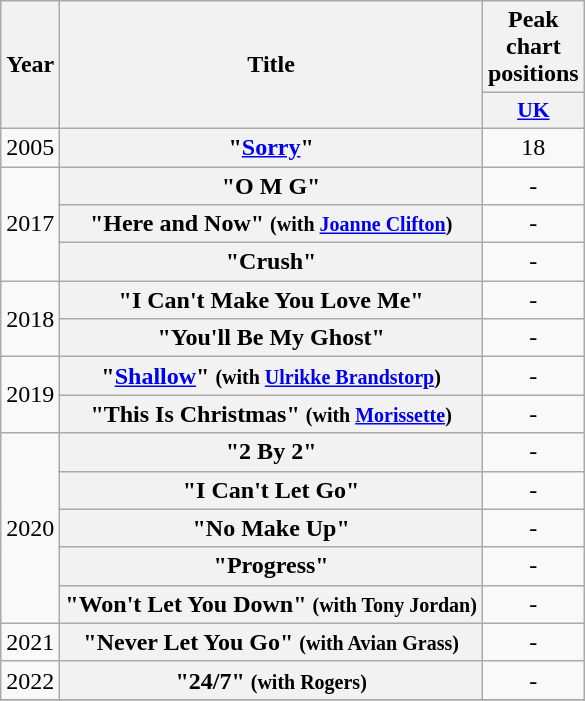<table class="wikitable plainrowheaders" style="text-align:center;">
<tr>
<th scope="col" rowspan="2">Year</th>
<th scope="col" rowspan="2">Title</th>
<th scope="col" colspan="1">Peak chart positions</th>
</tr>
<tr>
<th scope="col" style="width:3em;font-size:90%;"><a href='#'>UK</a><br></th>
</tr>
<tr>
<td rowspan="1">2005</td>
<th scope="row">"<a href='#'>Sorry</a>"</th>
<td>18</td>
</tr>
<tr>
<td rowspan="3">2017</td>
<th scope="row">"O M G"</th>
<td>-</td>
</tr>
<tr>
<th scope="row">"Here and Now" <small>(with <a href='#'>Joanne Clifton</a>)</small></th>
<td>-</td>
</tr>
<tr>
<th scope="row">"Crush"</th>
<td>-</td>
</tr>
<tr>
<td rowspan="2">2018</td>
<th scope="row">"I Can't Make You Love Me"</th>
<td>-</td>
</tr>
<tr>
<th scope="row">"You'll Be My Ghost"</th>
<td>-</td>
</tr>
<tr>
<td rowspan="2">2019</td>
<th scope="row">"<a href='#'>Shallow</a>" <small>(with <a href='#'>Ulrikke Brandstorp</a>)</small></th>
<td>-</td>
</tr>
<tr>
<th scope="row">"This Is Christmas" <small>(with <a href='#'>Morissette</a>)</small></th>
<td>-</td>
</tr>
<tr>
<td rowspan="5">2020</td>
<th scope="row">"2 By 2"</th>
<td>-</td>
</tr>
<tr>
<th scope="row">"I Can't Let Go"</th>
<td>-</td>
</tr>
<tr>
<th scope="row">"No Make Up"</th>
<td>-</td>
</tr>
<tr>
<th scope="row">"Progress"</th>
<td>-</td>
</tr>
<tr>
<th scope="row">"Won't Let You Down" <small>(with Tony Jordan)</small></th>
<td>-</td>
</tr>
<tr>
<td>2021</td>
<th scope="row">"Never Let You Go" <small>(with Avian Grass)</small></th>
<td>-</td>
</tr>
<tr>
<td>2022</td>
<th scope="row">"24/7" <small>(with Rogers)</small></th>
<td>-</td>
</tr>
<tr>
</tr>
</table>
